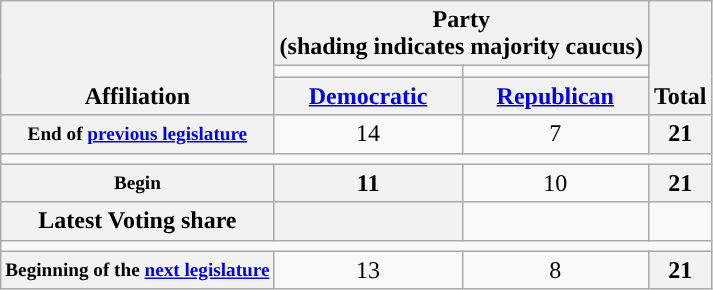<table class="wikitable" style="text-align:center">
<tr style="vertical-align:bottom;";">
<th rowspan=3>Affiliation</th>
<th colspan=2>Party<div>(shading indicates majority caucus)</div></th>
<th rowspan=3>Total</th>
</tr>
<tr style="height:5px">
<td style="background-color:"></td>
<td style="background-color:"></td>
</tr>
<tr>
<th><a href='#'>Democratic</a></th>
<th><a href='#'>Republican</a></th>
</tr>
<tr>
<th style="font-size:80%">End of <a href='#'>previous legislature</a></th>
<td>14</td>
<td>7</td>
<th>21</th>
</tr>
<tr>
<td colspan=7></td>
</tr>
<tr>
<th style="font-size:80%">Begin</th>
<th>11</th>
<td>10</td>
<th>21</th>
</tr>
<tr>
<th>Latest Voting share</th>
<th></th>
<td></td>
<td></td>
</tr>
<tr>
<td colspan=7></td>
</tr>
<tr>
<th style="font-size:80%">Beginning of the <a href='#'>next legislature</a></th>
<td>13</td>
<td>8</td>
<th>21</th>
</tr>
</table>
